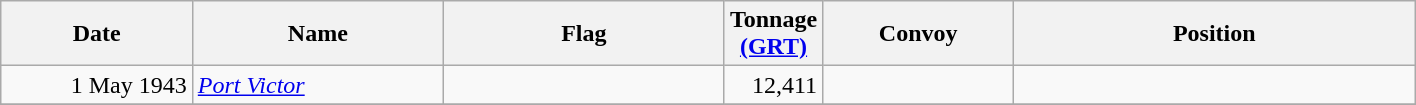<table class="wikitable sortable" style="margin: 1em auto 1em auto;"|->
<tr>
<th width="120px">Date</th>
<th width="160px">Name</th>
<th width="180px">Flag</th>
<th width="25px">Tonnage <a href='#'>(GRT)</a></th>
<th width="120px">Convoy</th>
<th width="260px">Position</th>
</tr>
<tr>
<td align="right">1 May 1943</td>
<td align="left"><a href='#'><em>Port Victor</em></a></td>
<td align="left"></td>
<td align="right">12,411</td>
<td align="left"></td>
<td align="left"></td>
</tr>
<tr>
</tr>
</table>
